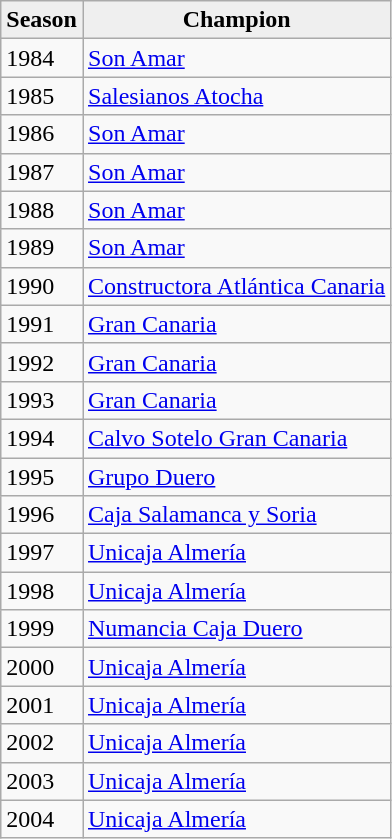<table class="wikitable">
<tr>
<th style="background: #efefef">Season</th>
<th style="background: #efefef">Champion</th>
</tr>
<tr>
<td>1984</td>
<td><a href='#'>Son Amar</a></td>
</tr>
<tr>
<td>1985</td>
<td><a href='#'>Salesianos Atocha</a></td>
</tr>
<tr>
<td>1986</td>
<td><a href='#'>Son Amar</a></td>
</tr>
<tr>
<td>1987</td>
<td><a href='#'>Son Amar</a></td>
</tr>
<tr>
<td>1988</td>
<td><a href='#'>Son Amar</a></td>
</tr>
<tr>
<td>1989</td>
<td><a href='#'>Son Amar</a></td>
</tr>
<tr>
<td>1990</td>
<td><a href='#'>Constructora Atlántica Canaria</a></td>
</tr>
<tr>
<td>1991</td>
<td><a href='#'>Gran Canaria</a></td>
</tr>
<tr>
<td>1992</td>
<td><a href='#'>Gran Canaria</a></td>
</tr>
<tr>
<td>1993</td>
<td><a href='#'>Gran Canaria</a></td>
</tr>
<tr>
<td>1994</td>
<td><a href='#'>Calvo Sotelo Gran Canaria</a></td>
</tr>
<tr>
<td>1995</td>
<td><a href='#'>Grupo Duero</a></td>
</tr>
<tr>
<td>1996</td>
<td><a href='#'>Caja Salamanca y Soria</a></td>
</tr>
<tr>
<td>1997</td>
<td><a href='#'>Unicaja Almería</a></td>
</tr>
<tr>
<td>1998</td>
<td><a href='#'>Unicaja Almería</a></td>
</tr>
<tr>
<td>1999</td>
<td><a href='#'>Numancia Caja Duero</a></td>
</tr>
<tr>
<td>2000</td>
<td><a href='#'>Unicaja Almería</a></td>
</tr>
<tr>
<td>2001</td>
<td><a href='#'>Unicaja Almería</a></td>
</tr>
<tr>
<td>2002</td>
<td><a href='#'>Unicaja Almería</a></td>
</tr>
<tr>
<td>2003</td>
<td><a href='#'>Unicaja Almería</a></td>
</tr>
<tr>
<td>2004</td>
<td><a href='#'>Unicaja Almería</a></td>
</tr>
</table>
